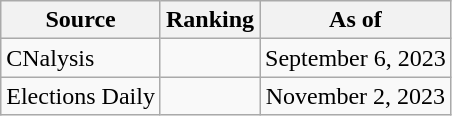<table class="wikitable" style="text-align:center">
<tr>
<th>Source</th>
<th>Ranking</th>
<th>As of</th>
</tr>
<tr>
<td align=left>CNalysis</td>
<td></td>
<td>September 6, 2023</td>
</tr>
<tr>
<td align=left>Elections Daily</td>
<td></td>
<td>November 2, 2023</td>
</tr>
</table>
